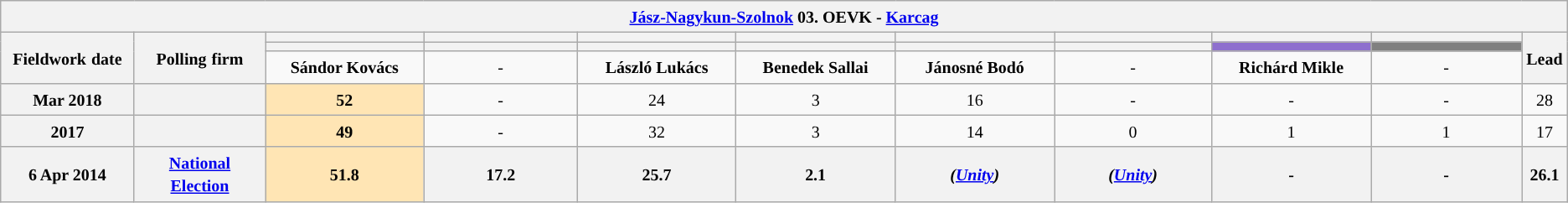<table class="wikitable mw-collapsible mw-collapsed" style="text-align:center">
<tr>
<th colspan="11" style="width: 980pt;"><small><a href='#'>Jász-Nagykun-Szolnok</a> 03. OEVK - <a href='#'>Karcag</a></small></th>
</tr>
<tr>
<th rowspan="3" style="width: 80pt;"><small>Fieldwork</small> <small>date</small></th>
<th rowspan="3" style="width: 80pt;"><strong><small>Polling</small> <small>firm</small></strong></th>
<th style="width: 100pt;"><small></small></th>
<th style="width: 100pt;"><small> </small></th>
<th style="width: 100pt;"></th>
<th style="width: 100pt;"></th>
<th style="width: 100pt;"></th>
<th style="width: 100pt;"></th>
<th style="width: 100pt;"></th>
<th style="width: 100pt;"></th>
<th rowspan="3" style="width: 20pt;"><small>Lead</small></th>
</tr>
<tr>
<th style="color:inherit;background:"></th>
<th style="color:inherit;background:"></th>
<th style="color:inherit;background:"></th>
<th style="color:inherit;background:"></th>
<th style="color:inherit;background:"></th>
<th style="color:inherit;background:"></th>
<th style="color:inherit;background:#8E6FCE;"></th>
<th style="color:inherit;background:#808080;"></th>
</tr>
<tr>
<td><small><strong>Sándor Kovács</strong></small></td>
<td><small>-</small></td>
<td><small><strong>László Lukács</strong></small></td>
<td><small><strong>Benedek Sallai</strong></small></td>
<td><small><strong>Jánosné Bodó</strong></small></td>
<td><small>-</small></td>
<td><small><strong>Richárd Mikle</strong></small></td>
<td><small>-</small></td>
</tr>
<tr>
<th><small>Mar 2018</small></th>
<th><small></small></th>
<td style="background:#FFE5B4"><small><strong>52</strong></small></td>
<td><small>-</small></td>
<td><small>24</small></td>
<td><small>3</small></td>
<td><small>16</small></td>
<td><small>-</small></td>
<td><small>-</small></td>
<td><small>-</small></td>
<td style="background:"><small>28</small></td>
</tr>
<tr>
<th><small>2017</small></th>
<th><small></small></th>
<td style="background:#FFE5B4"><small><strong>49</strong></small></td>
<td><small>-</small></td>
<td><small>32</small></td>
<td><small>3</small></td>
<td><small>14</small></td>
<td><small>0</small></td>
<td><small>1</small></td>
<td><small>1</small></td>
<td style="background:"><small>17</small></td>
</tr>
<tr>
<th><small>6 Apr 2014</small></th>
<th><a href='#'><small>National Election</small></a></th>
<th style="background:#FFE5B4"><small><strong>51.8</strong></small></th>
<th><small>17.2</small></th>
<th><small>25.7</small></th>
<th><small>2.1</small></th>
<th><small><em>(<a href='#'>Unity</a>)</em></small></th>
<th><small><em>(<a href='#'>Unity</a>)</em></small></th>
<th><small>-</small></th>
<th><small>-</small></th>
<th style="background:"><small>26.1</small></th>
</tr>
</table>
